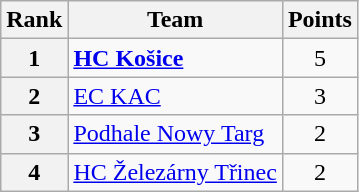<table class="wikitable" style="text-align: center;">
<tr>
<th>Rank</th>
<th>Team</th>
<th>Points</th>
</tr>
<tr>
<th>1</th>
<td style="text-align: left;"> <strong><a href='#'>HC Košice</a></strong></td>
<td>5</td>
</tr>
<tr>
<th>2</th>
<td style="text-align: left;"> <a href='#'>EC KAC</a></td>
<td>3</td>
</tr>
<tr>
<th>3</th>
<td style="text-align: left;"> <a href='#'>Podhale Nowy Targ</a></td>
<td>2</td>
</tr>
<tr>
<th>4</th>
<td style="text-align: left;"> <a href='#'>HC Železárny Třinec</a></td>
<td>2</td>
</tr>
</table>
